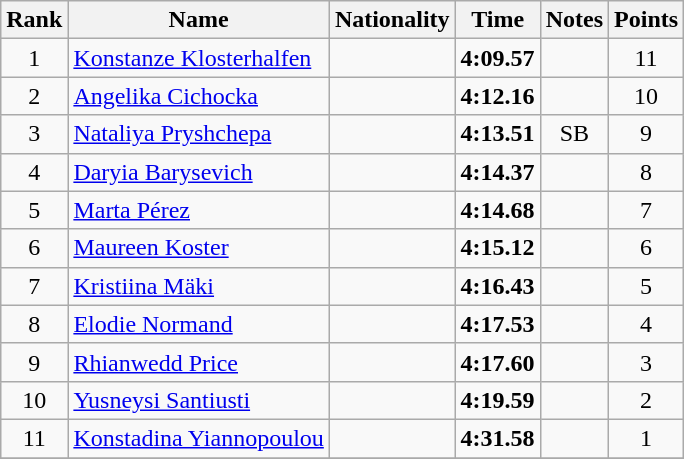<table class="wikitable sortable" style="text-align:center">
<tr>
<th>Rank</th>
<th>Name</th>
<th>Nationality</th>
<th>Time</th>
<th>Notes</th>
<th>Points</th>
</tr>
<tr>
<td>1</td>
<td align=left><a href='#'>Konstanze Klosterhalfen</a></td>
<td align=left></td>
<td><strong>4:09.57</strong></td>
<td></td>
<td>11</td>
</tr>
<tr>
<td>2</td>
<td align=left><a href='#'>Angelika Cichocka</a></td>
<td align=left></td>
<td><strong>4:12.16</strong></td>
<td></td>
<td>10</td>
</tr>
<tr>
<td>3</td>
<td align=left><a href='#'>Nataliya Pryshchepa</a></td>
<td align=left></td>
<td><strong>4:13.51</strong></td>
<td>SB</td>
<td>9</td>
</tr>
<tr>
<td>4</td>
<td align=left><a href='#'>Daryia Barysevich</a></td>
<td align=left></td>
<td><strong>4:14.37</strong></td>
<td></td>
<td>8</td>
</tr>
<tr>
<td>5</td>
<td align=left><a href='#'>Marta Pérez</a></td>
<td align=left></td>
<td><strong>4:14.68</strong></td>
<td></td>
<td>7</td>
</tr>
<tr>
<td>6</td>
<td align=left><a href='#'>Maureen Koster</a></td>
<td align=left></td>
<td><strong>4:15.12</strong></td>
<td></td>
<td>6</td>
</tr>
<tr>
<td>7</td>
<td align=left><a href='#'>Kristiina Mäki</a></td>
<td align=left></td>
<td><strong>4:16.43</strong></td>
<td></td>
<td>5</td>
</tr>
<tr>
<td>8</td>
<td align=left><a href='#'>Elodie Normand</a></td>
<td align=left></td>
<td><strong>4:17.53</strong></td>
<td></td>
<td>4</td>
</tr>
<tr>
<td>9</td>
<td align=left><a href='#'>Rhianwedd Price</a></td>
<td align=left></td>
<td><strong>4:17.60</strong></td>
<td></td>
<td>3</td>
</tr>
<tr>
<td>10</td>
<td align=left><a href='#'>Yusneysi Santiusti</a></td>
<td align=left></td>
<td><strong>4:19.59</strong></td>
<td></td>
<td>2</td>
</tr>
<tr>
<td>11</td>
<td align=left><a href='#'>Konstadina Yiannopoulou</a></td>
<td align=left></td>
<td><strong>4:31.58</strong></td>
<td></td>
<td>1</td>
</tr>
<tr>
</tr>
</table>
